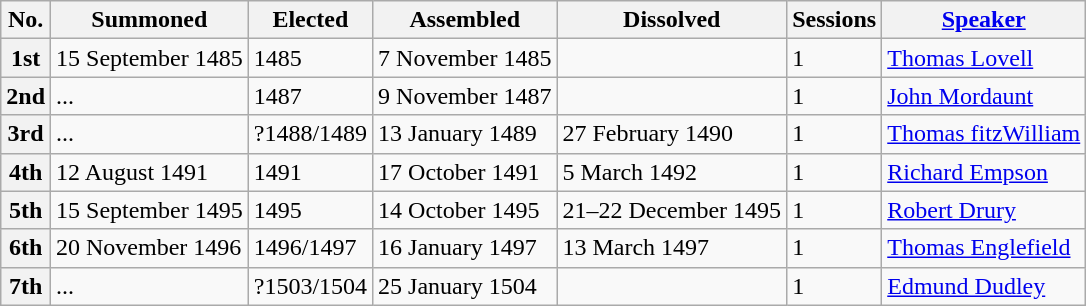<table class="wikitable">
<tr>
<th>No.</th>
<th>Summoned</th>
<th>Elected</th>
<th>Assembled</th>
<th>Dissolved</th>
<th>Sessions</th>
<th><a href='#'>Speaker</a></th>
</tr>
<tr>
<th>1st</th>
<td>15 September 1485</td>
<td>1485</td>
<td>7 November 1485</td>
<td></td>
<td>1</td>
<td><a href='#'>Thomas Lovell</a></td>
</tr>
<tr>
<th>2nd</th>
<td>...</td>
<td>1487</td>
<td>9 November 1487</td>
<td></td>
<td>1</td>
<td><a href='#'>John Mordaunt</a></td>
</tr>
<tr>
<th>3rd</th>
<td>...</td>
<td>?1488/1489</td>
<td>13 January 1489</td>
<td>27 February 1490</td>
<td>1</td>
<td><a href='#'>Thomas fitzWilliam</a></td>
</tr>
<tr>
<th>4th</th>
<td>12 August 1491</td>
<td>1491</td>
<td>17 October 1491</td>
<td>5 March 1492</td>
<td>1</td>
<td><a href='#'>Richard Empson</a></td>
</tr>
<tr>
<th>5th</th>
<td>15 September 1495</td>
<td>1495</td>
<td>14 October 1495</td>
<td>21–22 December 1495</td>
<td>1</td>
<td><a href='#'>Robert Drury</a></td>
</tr>
<tr>
<th>6th</th>
<td>20 November 1496</td>
<td>1496/1497</td>
<td>16 January 1497</td>
<td>13 March 1497</td>
<td>1</td>
<td><a href='#'>Thomas Englefield</a></td>
</tr>
<tr>
<th>7th</th>
<td>...</td>
<td>?1503/1504</td>
<td>25 January 1504</td>
<td></td>
<td>1</td>
<td><a href='#'>Edmund Dudley</a></td>
</tr>
</table>
